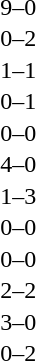<table cellspacing=1 width=70%>
<tr>
<th width=25%></th>
<th width=30%></th>
<th width=15%></th>
<th width=30%></th>
</tr>
<tr>
<td></td>
<td align=right></td>
<td align=center>9–0</td>
<td></td>
</tr>
<tr>
<td></td>
<td align=right></td>
<td align=center>0–2</td>
<td></td>
</tr>
<tr>
<td></td>
<td align=right></td>
<td align=center>1–1</td>
<td></td>
</tr>
<tr>
<td></td>
<td align=right></td>
<td align=center>0–1</td>
<td></td>
</tr>
<tr>
<td></td>
<td align=right></td>
<td align=center>0–0</td>
<td></td>
</tr>
<tr>
<td></td>
<td align=right></td>
<td align=center>4–0</td>
<td></td>
</tr>
<tr>
<td></td>
<td align=right></td>
<td align=center>1–3</td>
<td></td>
</tr>
<tr>
<td></td>
<td align=right></td>
<td align=center>0–0</td>
<td></td>
</tr>
<tr>
<td></td>
<td align=right></td>
<td align=center>0–0</td>
<td></td>
</tr>
<tr>
<td></td>
<td align=right></td>
<td align=center>2–2</td>
<td></td>
</tr>
<tr>
<td></td>
<td align=right></td>
<td align=center>3–0</td>
<td></td>
</tr>
<tr>
<td></td>
<td align=right></td>
<td align=center>0–2</td>
<td></td>
</tr>
</table>
